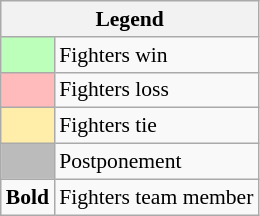<table class="wikitable" style="font-size:90%">
<tr>
<th colspan="2">Legend</th>
</tr>
<tr>
<td bgcolor="#bbffbb"> </td>
<td>Fighters win</td>
</tr>
<tr>
<td bgcolor="#ffbbbb"> </td>
<td>Fighters loss</td>
</tr>
<tr>
<td bgcolor="#ffeeaa"> </td>
<td>Fighters tie</td>
</tr>
<tr>
<td bgcolor="#bbbbbb"> </td>
<td>Postponement</td>
</tr>
<tr>
<td><strong>Bold</strong></td>
<td>Fighters team member</td>
</tr>
</table>
